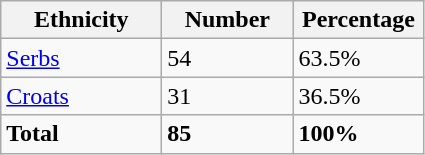<table class="wikitable">
<tr>
<th width="100px">Ethnicity</th>
<th width="80px">Number</th>
<th width="80px">Percentage</th>
</tr>
<tr>
<td><a href='#'>Serbs</a></td>
<td>54</td>
<td>63.5%</td>
</tr>
<tr>
<td><a href='#'>Croats</a></td>
<td>31</td>
<td>36.5%</td>
</tr>
<tr>
<td><strong>Total</strong></td>
<td><strong>85</strong></td>
<td><strong>100%</strong></td>
</tr>
</table>
